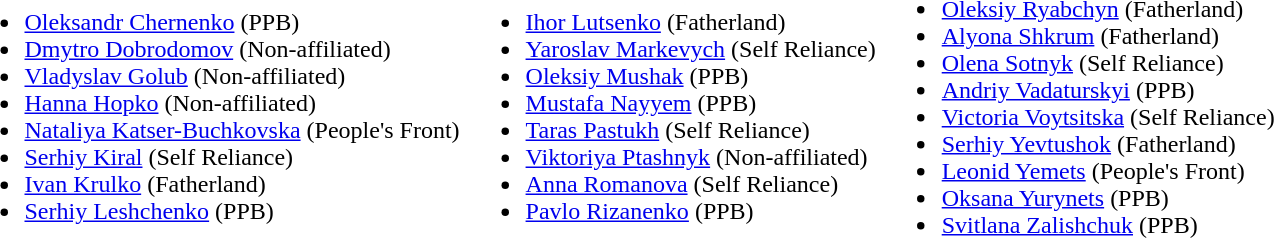<table>
<tr>
<td><br><ul><li><a href='#'>Oleksandr Chernenko</a> (PPB)</li><li><a href='#'>Dmytro Dobrodomov</a> (Non-affiliated)</li><li><a href='#'>Vladyslav Golub</a> (Non-affiliated)</li><li><a href='#'>Hanna Hopko</a> (Non-affiliated)</li><li><a href='#'>Nataliya Katser-Buchkovska</a> (People's Front)</li><li><a href='#'>Serhiy Kiral</a> (Self Reliance)</li><li><a href='#'>Ivan Krulko</a> (Fatherland)</li><li><a href='#'>Serhiy Leshchenko</a> (PPB)</li></ul></td>
<td><br><ul><li><a href='#'>Ihor Lutsenko</a> (Fatherland)</li><li><a href='#'>Yaroslav Markevych</a> (Self Reliance)</li><li><a href='#'>Oleksiy Mushak</a> (PPB)</li><li><a href='#'>Mustafa Nayyem</a> (PPB)</li><li><a href='#'>Taras Pastukh</a> (Self Reliance)</li><li><a href='#'>Viktoriya Ptashnyk</a> (Non-affiliated)</li><li><a href='#'>Anna Romanova</a> (Self Reliance)</li><li><a href='#'>Pavlo Rizanenko</a> (PPB)</li></ul></td>
<td><br><ul><li><a href='#'>Oleksiy Ryabchyn</a> (Fatherland)</li><li><a href='#'>Alyona Shkrum</a> (Fatherland)</li><li><a href='#'>Olena Sotnyk</a> (Self Reliance)</li><li><a href='#'>Andriy Vadaturskyi</a> (PPB)</li><li><a href='#'>Victoria Voytsitska</a> (Self Reliance)</li><li><a href='#'>Serhiy Yevtushok</a> (Fatherland)</li><li><a href='#'>Leonid Yemets</a> (People's Front)</li><li><a href='#'>Oksana Yurynets</a> (PPB)</li><li><a href='#'>Svitlana Zalishchuk</a> (PPB)</li></ul></td>
</tr>
</table>
